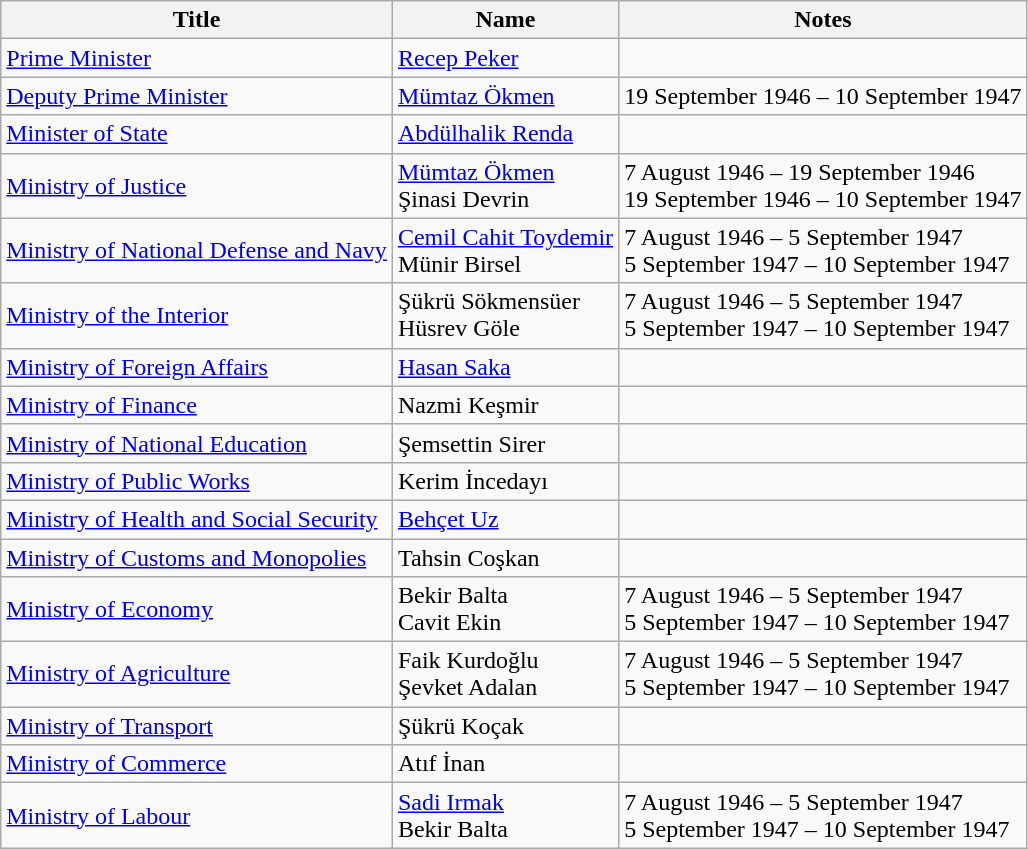<table class="wikitable">
<tr>
<th>Title</th>
<th>Name</th>
<th>Notes</th>
</tr>
<tr>
<td><a href='#'>Prime Minister</a></td>
<td><a href='#'>Recep Peker</a></td>
<td></td>
</tr>
<tr>
<td><a href='#'>Deputy Prime Minister</a></td>
<td><a href='#'>Mümtaz Ökmen</a></td>
<td>19 September 1946 – 10 September 1947</td>
</tr>
<tr>
<td><a href='#'>Minister of State</a></td>
<td><a href='#'>Abdülhalik Renda</a></td>
<td></td>
</tr>
<tr>
<td><a href='#'>Ministry of Justice</a></td>
<td><a href='#'>Mümtaz Ökmen</a><br>Şinasi Devrin</td>
<td>7 August 1946 – 19 September 1946<br>19 September 1946 – 10 September 1947</td>
</tr>
<tr>
<td><a href='#'>Ministry of National Defense and Navy</a></td>
<td><a href='#'>Cemil Cahit Toydemir</a><br>Münir Birsel</td>
<td>7 August 1946 – 5 September 1947<br>5 September 1947 – 10 September 1947</td>
</tr>
<tr>
<td><a href='#'>Ministry of the Interior</a></td>
<td>Şükrü Sökmensüer<br>Hüsrev Göle</td>
<td>7 August 1946 – 5 September 1947<br>5 September 1947 – 10 September 1947</td>
</tr>
<tr>
<td><a href='#'>Ministry of Foreign Affairs</a></td>
<td><a href='#'>Hasan Saka</a></td>
<td></td>
</tr>
<tr>
<td><a href='#'>Ministry of Finance</a></td>
<td>Nazmi Keşmir</td>
<td></td>
</tr>
<tr>
<td><a href='#'>Ministry of National Education</a></td>
<td>Şemsettin Sirer</td>
<td></td>
</tr>
<tr>
<td><a href='#'>Ministry of Public Works</a></td>
<td>Kerim İncedayı</td>
<td></td>
</tr>
<tr>
<td><a href='#'>Ministry of Health and Social Security</a></td>
<td><a href='#'>Behçet Uz</a></td>
<td></td>
</tr>
<tr>
<td><a href='#'>Ministry of Customs and Monopolies</a></td>
<td>Tahsin Coşkan</td>
<td></td>
</tr>
<tr>
<td><a href='#'>Ministry of Economy</a></td>
<td>Bekir Balta<br>Cavit Ekin</td>
<td>7 August 1946 – 5 September 1947<br>5 September 1947 – 10 September 1947</td>
</tr>
<tr>
<td><a href='#'>Ministry of Agriculture</a></td>
<td>Faik Kurdoğlu<br>Şevket Adalan</td>
<td>7 August 1946 – 5 September 1947<br>5 September 1947 – 10 September 1947</td>
</tr>
<tr>
<td><a href='#'>Ministry of Transport</a></td>
<td>Şükrü Koçak</td>
<td></td>
</tr>
<tr>
<td><a href='#'>Ministry of Commerce</a></td>
<td>Atıf İnan</td>
<td></td>
</tr>
<tr>
<td><a href='#'>Ministry of Labour</a></td>
<td><a href='#'>Sadi Irmak</a><br>Bekir Balta</td>
<td>7 August 1946 – 5 September 1947<br>5 September 1947 – 10 September 1947</td>
</tr>
</table>
